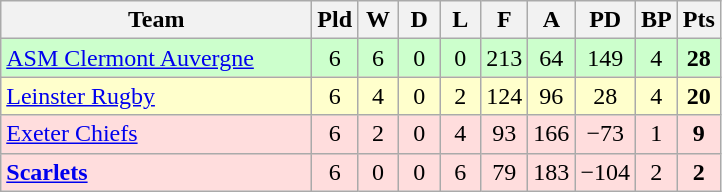<table class="wikitable" style="text-align:center">
<tr>
<th width="200">Team</th>
<th width="20">Pld</th>
<th width="20">W</th>
<th width="20">D</th>
<th width="20">L</th>
<th width="20">F</th>
<th width="20">A</th>
<th width="20">PD</th>
<th width="20">BP</th>
<th width="20">Pts</th>
</tr>
<tr bgcolor="#ccffcc">
<td align=left> <a href='#'>ASM Clermont Auvergne</a></td>
<td>6</td>
<td>6</td>
<td>0</td>
<td>0</td>
<td>213</td>
<td>64</td>
<td>149</td>
<td>4</td>
<td><strong>28</strong></td>
</tr>
<tr bgcolor="#ffffcc">
<td align=left> <a href='#'>Leinster Rugby</a></td>
<td>6</td>
<td>4</td>
<td>0</td>
<td>2</td>
<td>124</td>
<td>96</td>
<td>28</td>
<td>4</td>
<td><strong>20</strong></td>
</tr>
<tr bgcolor="#ffdddd">
<td align=left> <a href='#'>Exeter Chiefs</a></td>
<td>6</td>
<td>2</td>
<td>0</td>
<td>4</td>
<td>93</td>
<td>166</td>
<td>−73</td>
<td>1</td>
<td><strong>9</strong></td>
</tr>
<tr bgcolor="#ffdddd">
<td align=left> <strong><a href='#'>Scarlets</a></strong></td>
<td>6</td>
<td>0</td>
<td>0</td>
<td>6</td>
<td>79</td>
<td>183</td>
<td>−104</td>
<td>2</td>
<td><strong>2</strong></td>
</tr>
</table>
